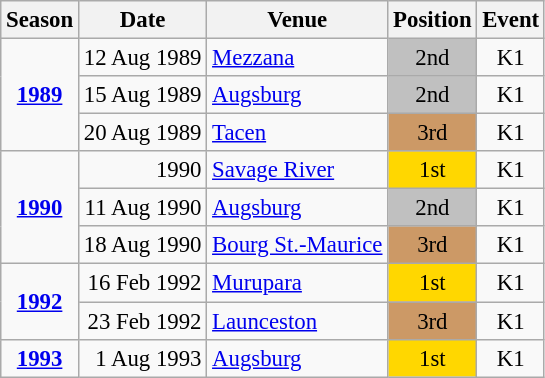<table class="wikitable" style="text-align:center; font-size:95%;">
<tr>
<th>Season</th>
<th>Date</th>
<th>Venue</th>
<th>Position</th>
<th>Event</th>
</tr>
<tr>
<td rowspan=3><strong><a href='#'>1989</a></strong></td>
<td align=right>12 Aug 1989</td>
<td align=left><a href='#'>Mezzana</a></td>
<td bgcolor=silver>2nd</td>
<td>K1</td>
</tr>
<tr>
<td align=right>15 Aug 1989</td>
<td align=left><a href='#'>Augsburg</a></td>
<td bgcolor=silver>2nd</td>
<td>K1</td>
</tr>
<tr>
<td align=right>20 Aug 1989</td>
<td align=left><a href='#'>Tacen</a></td>
<td bgcolor=cc9966>3rd</td>
<td>K1</td>
</tr>
<tr>
<td rowspan=3><strong><a href='#'>1990</a></strong></td>
<td align=right>1990</td>
<td align=left><a href='#'>Savage River</a></td>
<td bgcolor=gold>1st</td>
<td>K1</td>
</tr>
<tr>
<td align=right>11 Aug 1990</td>
<td align=left><a href='#'>Augsburg</a></td>
<td bgcolor=silver>2nd</td>
<td>K1</td>
</tr>
<tr>
<td align=right>18 Aug 1990</td>
<td align=left><a href='#'>Bourg St.-Maurice</a></td>
<td bgcolor=cc9966>3rd</td>
<td>K1</td>
</tr>
<tr>
<td rowspan=2><strong><a href='#'>1992</a></strong></td>
<td align=right>16 Feb 1992</td>
<td align=left><a href='#'>Murupara</a></td>
<td bgcolor=gold>1st</td>
<td>K1</td>
</tr>
<tr>
<td align=right>23 Feb 1992</td>
<td align=left><a href='#'>Launceston</a></td>
<td bgcolor=cc9966>3rd</td>
<td>K1</td>
</tr>
<tr>
<td><strong><a href='#'>1993</a></strong></td>
<td align=right>1 Aug 1993</td>
<td align=left><a href='#'>Augsburg</a></td>
<td bgcolor=gold>1st</td>
<td>K1</td>
</tr>
</table>
